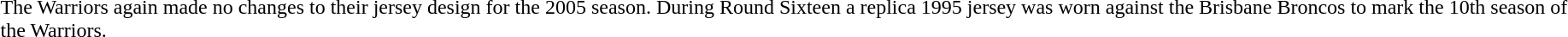<table>
<tr>
<td><br></td>
<td><br></td>
<td><br></td>
<td><br>The Warriors again made no changes to their jersey design for the 2005 season. During Round Sixteen a replica 1995 jersey was worn against the Brisbane Broncos to mark the 10th season of the Warriors.</td>
</tr>
</table>
